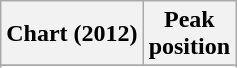<table class="wikitable sortable plainrowheaders" style="text-align:center">
<tr>
<th scope="col">Chart (2012)</th>
<th scope="col">Peak<br>position</th>
</tr>
<tr>
</tr>
<tr>
</tr>
<tr>
</tr>
<tr>
</tr>
<tr>
</tr>
</table>
